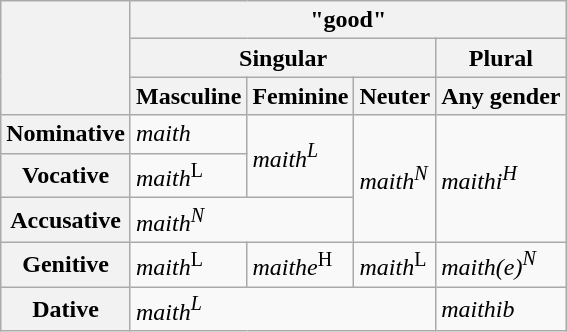<table class="wikitable">
<tr>
<th rowspan=3></th>
<th colspan="4"> "good"</th>
</tr>
<tr>
<th colspan=3>Singular</th>
<th>Plural</th>
</tr>
<tr>
<th>Masculine</th>
<th>Feminine</th>
<th>Neuter</th>
<th>Any gender</th>
</tr>
<tr>
<th>Nominative</th>
<td><em>maith</em></td>
<td rowspan=2><em>maith<sup>L</sup></em></td>
<td rowspan=3><em>maith<sup>N</sup></em></td>
<td rowspan="3"><em>maithi<sup>H</sup></em></td>
</tr>
<tr>
<th>Vocative</th>
<td><em>maith</em><sup>L</sup></td>
</tr>
<tr>
<th>Accusative</th>
<td colspan=2><em>maith<sup>N</sup></em></td>
</tr>
<tr>
<th>Genitive</th>
<td><em>maith</em><sup>L</sup></td>
<td><em>maithe</em><sup>H</sup></td>
<td><em>maith</em><sup>L</sup></td>
<td><em>maith(e)<sup>N</sup></em></td>
</tr>
<tr>
<th>Dative</th>
<td colspan=3><em>maith<sup>L</sup></em></td>
<td><em>maithib</em></td>
</tr>
</table>
